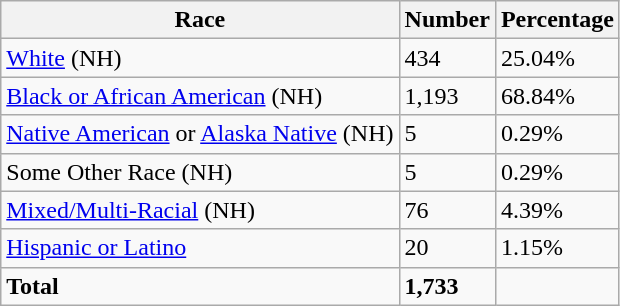<table class="wikitable">
<tr>
<th>Race</th>
<th>Number</th>
<th>Percentage</th>
</tr>
<tr>
<td><a href='#'>White</a> (NH)</td>
<td>434</td>
<td>25.04%</td>
</tr>
<tr>
<td><a href='#'>Black or African American</a> (NH)</td>
<td>1,193</td>
<td>68.84%</td>
</tr>
<tr>
<td><a href='#'>Native American</a> or <a href='#'>Alaska Native</a> (NH)</td>
<td>5</td>
<td>0.29%</td>
</tr>
<tr>
<td>Some Other Race (NH)</td>
<td>5</td>
<td>0.29%</td>
</tr>
<tr>
<td><a href='#'>Mixed/Multi-Racial</a> (NH)</td>
<td>76</td>
<td>4.39%</td>
</tr>
<tr>
<td><a href='#'>Hispanic or Latino</a></td>
<td>20</td>
<td>1.15%</td>
</tr>
<tr>
<td><strong>Total</strong></td>
<td><strong>1,733</strong></td>
<td></td>
</tr>
</table>
